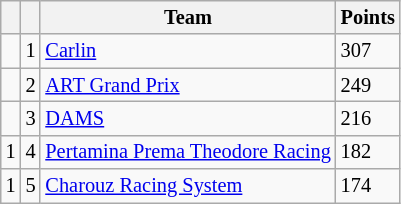<table class="wikitable" style="font-size: 85%;">
<tr>
<th></th>
<th></th>
<th>Team</th>
<th>Points</th>
</tr>
<tr>
<td></td>
<td align="center">1</td>
<td> <a href='#'>Carlin</a></td>
<td>307</td>
</tr>
<tr>
<td></td>
<td align="center">2</td>
<td> <a href='#'>ART Grand Prix</a></td>
<td>249</td>
</tr>
<tr>
<td></td>
<td align="center">3</td>
<td> <a href='#'>DAMS</a></td>
<td>216</td>
</tr>
<tr>
<td> 1</td>
<td align="center">4</td>
<td> <a href='#'>Pertamina Prema Theodore Racing</a></td>
<td>182</td>
</tr>
<tr>
<td> 1</td>
<td align="center">5</td>
<td> <a href='#'>Charouz Racing System</a></td>
<td>174</td>
</tr>
</table>
